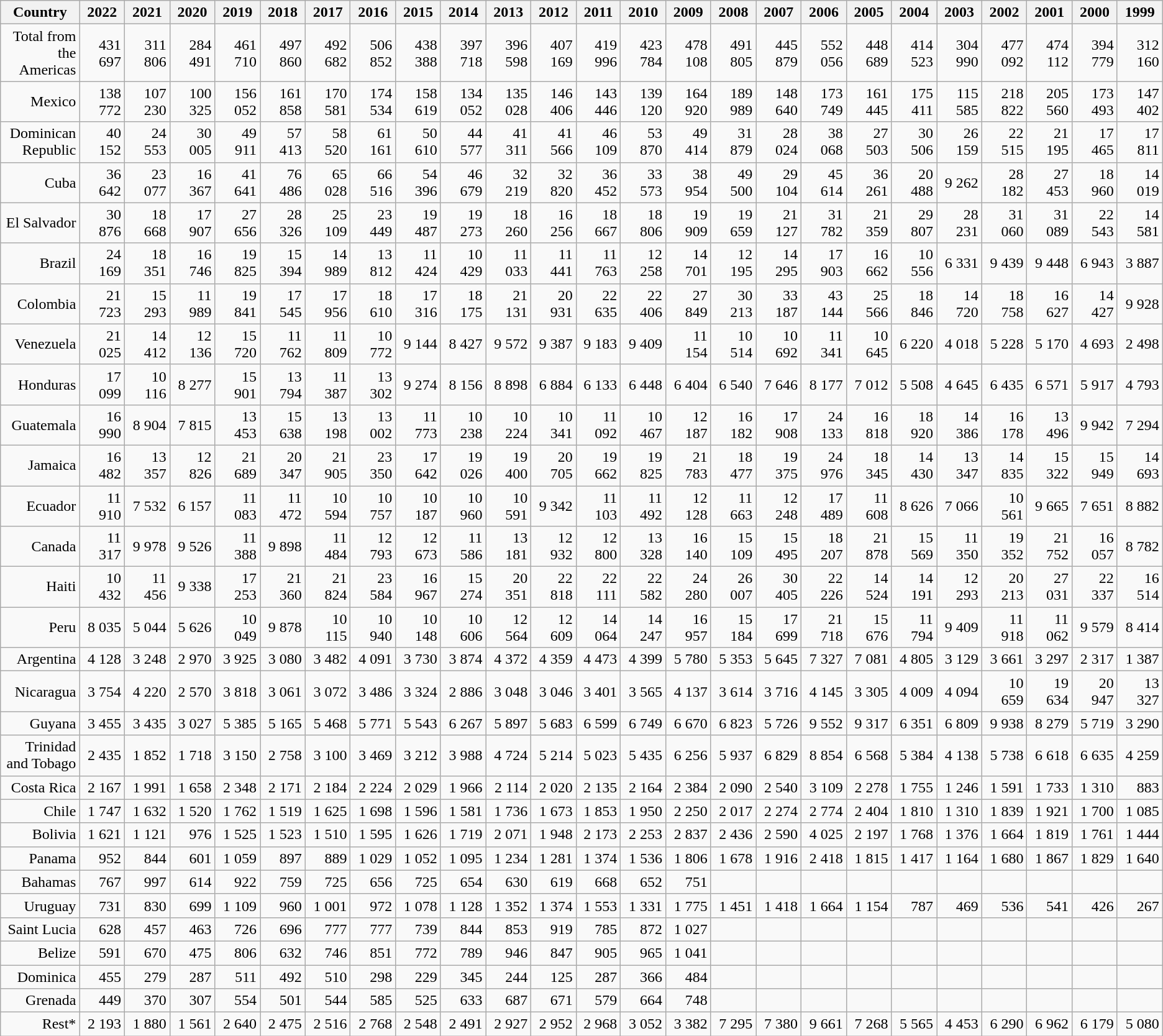<table class="wikitable" style="text-align: right;">
<tr>
<th style="width:120pt;">Country</th>
<th style="width:120pt;">2022</th>
<th style="width:120pt;">2021</th>
<th style="width:120pt;">2020</th>
<th style="width:120pt;">2019</th>
<th style="width:120pt;">2018</th>
<th style="width:120pt;">2017</th>
<th style="width:120pt;">2016</th>
<th style="width:120pt;">2015</th>
<th style="width:120pt;">2014</th>
<th style="width:120pt;">2013</th>
<th style="width:120pt;">2012</th>
<th style="width:120pt;">2011</th>
<th style="width:120pt;">2010</th>
<th style="width:120pt;">2009</th>
<th style="width:120pt;">2008</th>
<th style="width:120pt;">2007</th>
<th style="width:120pt;">2006</th>
<th style="width:120pt;">2005</th>
<th style="width:120pt;">2004</th>
<th style="width:120pt;">2003</th>
<th style="width:120pt;">2002</th>
<th style="width:120pt;">2001</th>
<th style="width:120pt;">2000</th>
<th style="width:120pt;">1999</th>
</tr>
<tr>
<td>Total from the Americas</td>
<td>431 697</td>
<td>311 806</td>
<td>284 491</td>
<td>461 710</td>
<td>497 860</td>
<td>492 682</td>
<td>506 852</td>
<td>438 388</td>
<td>397 718</td>
<td>396 598</td>
<td>407 169</td>
<td>419 996</td>
<td>423 784</td>
<td>478 108</td>
<td>491 805</td>
<td>445 879</td>
<td>552 056</td>
<td>448 689</td>
<td>414 523</td>
<td>304 990</td>
<td>477 092</td>
<td>474 112</td>
<td>394 779</td>
<td>312 160</td>
</tr>
<tr>
<td>Mexico</td>
<td>138 772</td>
<td>107 230</td>
<td>100 325</td>
<td>156 052</td>
<td>161 858</td>
<td>170 581</td>
<td>174 534</td>
<td>158 619</td>
<td>134 052</td>
<td>135 028</td>
<td>146 406</td>
<td>143 446</td>
<td>139 120</td>
<td>164 920</td>
<td>189 989</td>
<td>148 640</td>
<td>173 749</td>
<td>161 445</td>
<td>175 411</td>
<td>115 585</td>
<td>218 822</td>
<td>205 560</td>
<td>173 493</td>
<td>147 402</td>
</tr>
<tr>
<td>Dominican Republic</td>
<td>40 152</td>
<td>24 553</td>
<td>30 005</td>
<td>49 911</td>
<td>57 413</td>
<td>58 520</td>
<td>61 161</td>
<td>50 610</td>
<td>44 577</td>
<td>41 311</td>
<td>41 566</td>
<td>46 109</td>
<td>53 870</td>
<td>49 414</td>
<td>31 879</td>
<td>28 024</td>
<td>38 068</td>
<td>27 503</td>
<td>30 506</td>
<td>26 159</td>
<td>22 515</td>
<td>21 195</td>
<td>17 465</td>
<td>17 811</td>
</tr>
<tr>
<td>Cuba</td>
<td>36 642</td>
<td>23 077</td>
<td>16 367</td>
<td>41 641</td>
<td>76 486</td>
<td>65 028</td>
<td>66 516</td>
<td>54 396</td>
<td>46 679</td>
<td>32 219</td>
<td>32 820</td>
<td>36 452</td>
<td>33 573</td>
<td>38 954</td>
<td>49 500</td>
<td>29 104</td>
<td>45 614</td>
<td>36 261</td>
<td>20 488</td>
<td>9 262</td>
<td>28 182</td>
<td>27 453</td>
<td>18 960</td>
<td>14 019</td>
</tr>
<tr>
<td>El Salvador</td>
<td>30 876</td>
<td>18 668</td>
<td>17 907</td>
<td>27 656</td>
<td>28 326</td>
<td>25 109</td>
<td>23 449</td>
<td>19 487</td>
<td>19 273</td>
<td>18 260</td>
<td>16 256</td>
<td>18 667</td>
<td>18 806</td>
<td>19 909</td>
<td>19 659</td>
<td>21 127</td>
<td>31 782</td>
<td>21 359</td>
<td>29 807</td>
<td>28 231</td>
<td>31 060</td>
<td>31 089</td>
<td>22 543</td>
<td>14 581</td>
</tr>
<tr>
<td>Brazil</td>
<td>24 169</td>
<td>18 351</td>
<td>16 746</td>
<td>19 825</td>
<td>15 394</td>
<td>14 989</td>
<td>13 812</td>
<td>11 424</td>
<td>10 429</td>
<td>11 033</td>
<td>11 441</td>
<td>11 763</td>
<td>12 258</td>
<td>14 701</td>
<td>12 195</td>
<td>14 295</td>
<td>17 903</td>
<td>16 662</td>
<td>10 556</td>
<td>6 331</td>
<td>9 439</td>
<td>9 448</td>
<td>6 943</td>
<td>3 887</td>
</tr>
<tr>
<td>Colombia</td>
<td>21 723</td>
<td>15 293</td>
<td>11 989</td>
<td>19 841</td>
<td>17 545</td>
<td>17 956</td>
<td>18 610</td>
<td>17 316</td>
<td>18 175</td>
<td>21 131</td>
<td>20 931</td>
<td>22 635</td>
<td>22 406</td>
<td>27 849</td>
<td>30 213</td>
<td>33 187</td>
<td>43 144</td>
<td>25 566</td>
<td>18 846</td>
<td>14 720</td>
<td>18 758</td>
<td>16 627</td>
<td>14 427</td>
<td>9 928</td>
</tr>
<tr>
<td>Venezuela</td>
<td>21 025</td>
<td>14 412</td>
<td>12 136</td>
<td>15 720</td>
<td>11 762</td>
<td>11 809</td>
<td>10 772</td>
<td>9 144</td>
<td>8 427</td>
<td>9 572</td>
<td>9 387</td>
<td>9 183</td>
<td>9 409</td>
<td>11 154</td>
<td>10 514</td>
<td>10 692</td>
<td>11 341</td>
<td>10 645</td>
<td>6 220</td>
<td>4 018</td>
<td>5 228</td>
<td>5 170</td>
<td>4 693</td>
<td>2 498</td>
</tr>
<tr>
<td>Honduras</td>
<td>17 099</td>
<td>10 116</td>
<td>8 277</td>
<td>15 901</td>
<td>13 794</td>
<td>11 387</td>
<td>13 302</td>
<td>9 274</td>
<td>8 156</td>
<td>8 898</td>
<td>6 884</td>
<td>6 133</td>
<td>6 448</td>
<td>6 404</td>
<td>6 540</td>
<td>7 646</td>
<td>8 177</td>
<td>7 012</td>
<td>5 508</td>
<td>4 645</td>
<td>6 435</td>
<td>6 571</td>
<td>5 917</td>
<td>4 793</td>
</tr>
<tr>
<td>Guatemala</td>
<td>16 990</td>
<td>8 904</td>
<td>7 815</td>
<td>13 453</td>
<td>15 638</td>
<td>13 198</td>
<td>13 002</td>
<td>11 773</td>
<td>10 238</td>
<td>10 224</td>
<td>10 341</td>
<td>11 092</td>
<td>10 467</td>
<td>12 187</td>
<td>16 182</td>
<td>17 908</td>
<td>24 133</td>
<td>16 818</td>
<td>18 920</td>
<td>14 386</td>
<td>16 178</td>
<td>13 496</td>
<td>9 942</td>
<td>7 294</td>
</tr>
<tr>
<td>Jamaica</td>
<td>16 482</td>
<td>13 357</td>
<td>12 826</td>
<td>21 689</td>
<td>20 347</td>
<td>21 905</td>
<td>23 350</td>
<td>17 642</td>
<td>19 026</td>
<td>19 400</td>
<td>20 705</td>
<td>19 662</td>
<td>19 825</td>
<td>21 783</td>
<td>18 477</td>
<td>19 375</td>
<td>24 976</td>
<td>18 345</td>
<td>14 430</td>
<td>13 347</td>
<td>14 835</td>
<td>15 322</td>
<td>15 949</td>
<td>14 693</td>
</tr>
<tr>
<td>Ecuador</td>
<td>11 910</td>
<td>7 532</td>
<td>6 157</td>
<td>11 083</td>
<td>11 472</td>
<td>10 594</td>
<td>10 757</td>
<td>10 187</td>
<td>10 960</td>
<td>10 591</td>
<td>9 342</td>
<td>11 103</td>
<td>11 492</td>
<td>12 128</td>
<td>11 663</td>
<td>12 248</td>
<td>17 489</td>
<td>11 608</td>
<td>8 626</td>
<td>7 066</td>
<td>10 561</td>
<td>9 665</td>
<td>7 651</td>
<td>8 882</td>
</tr>
<tr>
<td>Canada</td>
<td>11 317</td>
<td>9 978</td>
<td>9 526</td>
<td>11 388</td>
<td>9 898</td>
<td>11 484</td>
<td>12 793</td>
<td>12 673</td>
<td>11 586</td>
<td>13 181</td>
<td>12 932</td>
<td>12 800</td>
<td>13 328</td>
<td>16 140</td>
<td>15 109</td>
<td>15 495</td>
<td>18 207</td>
<td>21 878</td>
<td>15 569</td>
<td>11 350</td>
<td>19 352</td>
<td>21 752</td>
<td>16 057</td>
<td>8 782</td>
</tr>
<tr>
<td>Haiti</td>
<td>10 432</td>
<td>11 456</td>
<td>9 338</td>
<td>17 253</td>
<td>21 360</td>
<td>21 824</td>
<td>23 584</td>
<td>16 967</td>
<td>15 274</td>
<td>20 351</td>
<td>22 818</td>
<td>22 111</td>
<td>22 582</td>
<td>24 280</td>
<td>26 007</td>
<td>30 405</td>
<td>22 226</td>
<td>14 524</td>
<td>14 191</td>
<td>12 293</td>
<td>20 213</td>
<td>27 031</td>
<td>22 337</td>
<td>16 514</td>
</tr>
<tr>
<td>Peru</td>
<td>8 035</td>
<td>5 044</td>
<td>5 626</td>
<td>10 049</td>
<td>9 878</td>
<td>10 115</td>
<td>10 940</td>
<td>10 148</td>
<td>10 606</td>
<td>12 564</td>
<td>12 609</td>
<td>14 064</td>
<td>14 247</td>
<td>16 957</td>
<td>15 184</td>
<td>17 699</td>
<td>21 718</td>
<td>15 676</td>
<td>11 794</td>
<td>9 409</td>
<td>11 918</td>
<td>11 062</td>
<td>9 579</td>
<td>8 414</td>
</tr>
<tr>
<td>Argentina</td>
<td>4 128</td>
<td>3 248</td>
<td>2 970</td>
<td>3 925</td>
<td>3 080</td>
<td>3 482</td>
<td>4 091</td>
<td>3 730</td>
<td>3 874</td>
<td>4 372</td>
<td>4 359</td>
<td>4 473</td>
<td>4 399</td>
<td>5 780</td>
<td>5 353</td>
<td>5 645</td>
<td>7 327</td>
<td>7 081</td>
<td>4 805</td>
<td>3 129</td>
<td>3 661</td>
<td>3 297</td>
<td>2 317</td>
<td>1 387</td>
</tr>
<tr>
<td>Nicaragua</td>
<td>3 754</td>
<td>4 220</td>
<td>2 570</td>
<td>3 818</td>
<td>3 061</td>
<td>3 072</td>
<td>3 486</td>
<td>3 324</td>
<td>2 886</td>
<td>3 048</td>
<td>3 046</td>
<td>3 401</td>
<td>3 565</td>
<td>4 137</td>
<td>3 614</td>
<td>3 716</td>
<td>4 145</td>
<td>3 305</td>
<td>4 009</td>
<td>4 094</td>
<td>10 659</td>
<td>19 634</td>
<td>20 947</td>
<td>13 327</td>
</tr>
<tr>
<td>Guyana</td>
<td>3 455</td>
<td>3 435</td>
<td>3 027</td>
<td>5 385</td>
<td>5 165</td>
<td>5 468</td>
<td>5 771</td>
<td>5 543</td>
<td>6 267</td>
<td>5 897</td>
<td>5 683</td>
<td>6 599</td>
<td>6 749</td>
<td>6 670</td>
<td>6 823</td>
<td>5 726</td>
<td>9 552</td>
<td>9 317</td>
<td>6 351</td>
<td>6 809</td>
<td>9 938</td>
<td>8 279</td>
<td>5 719</td>
<td>3 290</td>
</tr>
<tr>
<td>Trinidad and Tobago</td>
<td>2 435</td>
<td>1 852</td>
<td>1 718</td>
<td>3 150</td>
<td>2 758</td>
<td>3 100</td>
<td>3 469</td>
<td>3 212</td>
<td>3 988</td>
<td>4 724</td>
<td>5 214</td>
<td>5 023</td>
<td>5 435</td>
<td>6 256</td>
<td>5 937</td>
<td>6 829</td>
<td>8 854</td>
<td>6 568</td>
<td>5 384</td>
<td>4 138</td>
<td>5 738</td>
<td>6 618</td>
<td>6 635</td>
<td>4 259</td>
</tr>
<tr>
<td>Costa Rica</td>
<td>2 167</td>
<td>1 991</td>
<td>1 658</td>
<td>2 348</td>
<td>2 171</td>
<td>2 184</td>
<td>2 224</td>
<td>2 029</td>
<td>1 966</td>
<td>2 114</td>
<td>2 020</td>
<td>2 135</td>
<td>2 164</td>
<td>2 384</td>
<td>2 090</td>
<td>2 540</td>
<td>3 109</td>
<td>2 278</td>
<td>1 755</td>
<td>1 246</td>
<td>1 591</td>
<td>1 733</td>
<td>1 310</td>
<td>883</td>
</tr>
<tr>
<td>Chile</td>
<td>1 747</td>
<td>1 632</td>
<td>1 520</td>
<td>1 762</td>
<td>1 519</td>
<td>1 625</td>
<td>1 698</td>
<td>1 596</td>
<td>1 581</td>
<td>1 736</td>
<td>1 673</td>
<td>1 853</td>
<td>1 950</td>
<td>2 250</td>
<td>2 017</td>
<td>2 274</td>
<td>2 774</td>
<td>2 404</td>
<td>1 810</td>
<td>1 310</td>
<td>1 839</td>
<td>1 921</td>
<td>1 700</td>
<td>1 085</td>
</tr>
<tr>
<td>Bolivia</td>
<td>1 621</td>
<td>1 121</td>
<td>976</td>
<td>1 525</td>
<td>1 523</td>
<td>1 510</td>
<td>1 595</td>
<td>1 626</td>
<td>1 719</td>
<td>2 071</td>
<td>1 948</td>
<td>2 173</td>
<td>2 253</td>
<td>2 837</td>
<td>2 436</td>
<td>2 590</td>
<td>4 025</td>
<td>2 197</td>
<td>1 768</td>
<td>1 376</td>
<td>1 664</td>
<td>1 819</td>
<td>1 761</td>
<td>1 444</td>
</tr>
<tr>
<td>Panama</td>
<td>952</td>
<td>844</td>
<td>601</td>
<td>1 059</td>
<td>897</td>
<td>889</td>
<td>1 029</td>
<td>1 052</td>
<td>1 095</td>
<td>1 234</td>
<td>1 281</td>
<td>1 374</td>
<td>1 536</td>
<td>1 806</td>
<td>1 678</td>
<td>1 916</td>
<td>2 418</td>
<td>1 815</td>
<td>1 417</td>
<td>1 164</td>
<td>1 680</td>
<td>1 867</td>
<td>1 829</td>
<td>1 640</td>
</tr>
<tr>
<td>Bahamas</td>
<td>767</td>
<td>997</td>
<td>614</td>
<td>922</td>
<td>759</td>
<td>725</td>
<td>656</td>
<td>725</td>
<td>654</td>
<td>630</td>
<td>619</td>
<td>668</td>
<td>652</td>
<td>751</td>
<td></td>
<td></td>
<td></td>
<td></td>
<td></td>
<td></td>
<td></td>
<td></td>
<td></td>
<td></td>
</tr>
<tr>
<td>Uruguay</td>
<td>731</td>
<td>830</td>
<td>699</td>
<td>1 109</td>
<td>960</td>
<td>1 001</td>
<td>972</td>
<td>1 078</td>
<td>1 128</td>
<td>1 352</td>
<td>1 374</td>
<td>1 553</td>
<td>1 331</td>
<td>1 775</td>
<td>1 451</td>
<td>1 418</td>
<td>1 664</td>
<td>1 154</td>
<td>787</td>
<td>469</td>
<td>536</td>
<td>541</td>
<td>426</td>
<td>267</td>
</tr>
<tr>
<td>Saint Lucia</td>
<td>628</td>
<td>457</td>
<td>463</td>
<td>726</td>
<td>696</td>
<td>777</td>
<td>777</td>
<td>739</td>
<td>844</td>
<td>853</td>
<td>919</td>
<td>785</td>
<td>872</td>
<td>1 027</td>
<td></td>
<td></td>
<td></td>
<td></td>
<td></td>
<td></td>
<td></td>
<td></td>
<td></td>
<td></td>
</tr>
<tr>
<td>Belize</td>
<td>591</td>
<td>670</td>
<td>475</td>
<td>806</td>
<td>632</td>
<td>746</td>
<td>851</td>
<td>772</td>
<td>789</td>
<td>946</td>
<td>847</td>
<td>905</td>
<td>965</td>
<td>1 041</td>
<td></td>
<td></td>
<td></td>
<td></td>
<td></td>
<td></td>
<td></td>
<td></td>
<td></td>
<td></td>
</tr>
<tr>
<td>Dominica</td>
<td>455</td>
<td>279</td>
<td>287</td>
<td>511</td>
<td>492</td>
<td>510</td>
<td>298</td>
<td>229</td>
<td>345</td>
<td>244</td>
<td>125</td>
<td>287</td>
<td>366</td>
<td>484</td>
<td></td>
<td></td>
<td></td>
<td></td>
<td></td>
<td></td>
<td></td>
<td></td>
<td></td>
<td></td>
</tr>
<tr>
<td>Grenada</td>
<td>449</td>
<td>370</td>
<td>307</td>
<td>554</td>
<td>501</td>
<td>544</td>
<td>585</td>
<td>525</td>
<td>633</td>
<td>687</td>
<td>671</td>
<td>579</td>
<td>664</td>
<td>748</td>
<td></td>
<td></td>
<td></td>
<td></td>
<td></td>
<td></td>
<td></td>
<td></td>
<td></td>
<td></td>
</tr>
<tr>
<td>Rest*</td>
<td>2 193</td>
<td>1 880</td>
<td>1 561</td>
<td>2 640</td>
<td>2 475</td>
<td>2 516</td>
<td>2 768</td>
<td>2 548</td>
<td>2 491</td>
<td>2 927</td>
<td>2 952</td>
<td>2 968</td>
<td>3 052</td>
<td>3 382</td>
<td>7 295</td>
<td>7 380</td>
<td>9 661</td>
<td>7 268</td>
<td>5 565</td>
<td>4 453</td>
<td>6 290</td>
<td>6 962</td>
<td>6 179</td>
<td>5 080</td>
</tr>
</table>
